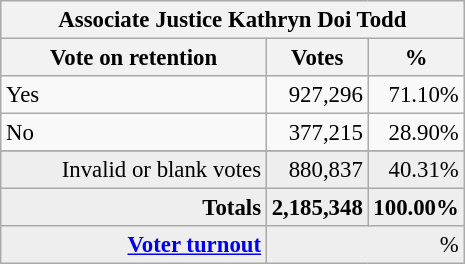<table class="wikitable" style="font-size: 95%;">
<tr style="background-color:#E9E9E9">
<th colspan=7>Associate Justice Kathryn Doi Todd</th>
</tr>
<tr style="background-color:#E9E9E9">
<th style="width: 170px">Vote on retention</th>
<th style="width: 50px">Votes</th>
<th style="width: 40px">%</th>
</tr>
<tr>
<td>Yes</td>
<td align="right">927,296</td>
<td align="right">71.10%</td>
</tr>
<tr>
<td>No</td>
<td align="right">377,215</td>
<td align="right">28.90%</td>
</tr>
<tr style="background-color:#F6F6F6">
</tr>
<tr bgcolor="#EEEEEE">
<td align="right">Invalid or blank votes</td>
<td align="right">880,837</td>
<td align="right">40.31%</td>
</tr>
<tr bgcolor="#EEEEEE">
<td align="right"><strong>Totals</strong></td>
<td align="right"><strong>2,185,348</strong></td>
<td align="right"><strong>100.00%</strong></td>
</tr>
<tr bgcolor="#EEEEEE">
<td align="right"><strong><a href='#'>Voter turnout</a></strong></td>
<td colspan="2" align="right">%</td>
</tr>
</table>
